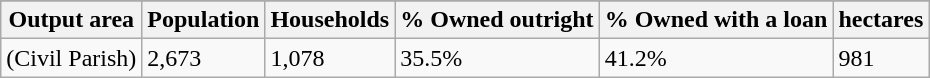<table class="wikitable">
<tr>
</tr>
<tr>
<th>Output area</th>
<th>Population</th>
<th>Households</th>
<th>% Owned outright</th>
<th>% Owned with a loan</th>
<th>hectares</th>
</tr>
<tr>
<td>(Civil Parish)</td>
<td>2,673</td>
<td>1,078</td>
<td>35.5%</td>
<td>41.2%</td>
<td>981</td>
</tr>
</table>
